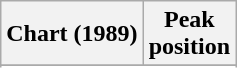<table class="wikitable sortable plainrowheaders">
<tr>
<th>Chart (1989)</th>
<th>Peak<br>position</th>
</tr>
<tr>
</tr>
<tr>
</tr>
<tr>
</tr>
<tr>
</tr>
<tr>
</tr>
<tr>
</tr>
</table>
